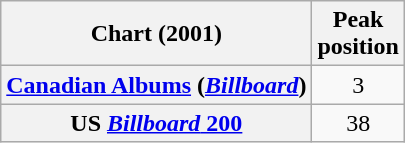<table class="wikitable sortable plainrowheaders" style="text-align:center">
<tr>
<th scope="col">Chart (2001)</th>
<th scope="col">Peak<br>position</th>
</tr>
<tr>
<th scope="row"><a href='#'>Canadian Albums</a> (<em><a href='#'>Billboard</a></em>)</th>
<td>3</td>
</tr>
<tr>
<th scope="row">US <a href='#'><em>Billboard</em> 200</a></th>
<td>38</td>
</tr>
</table>
